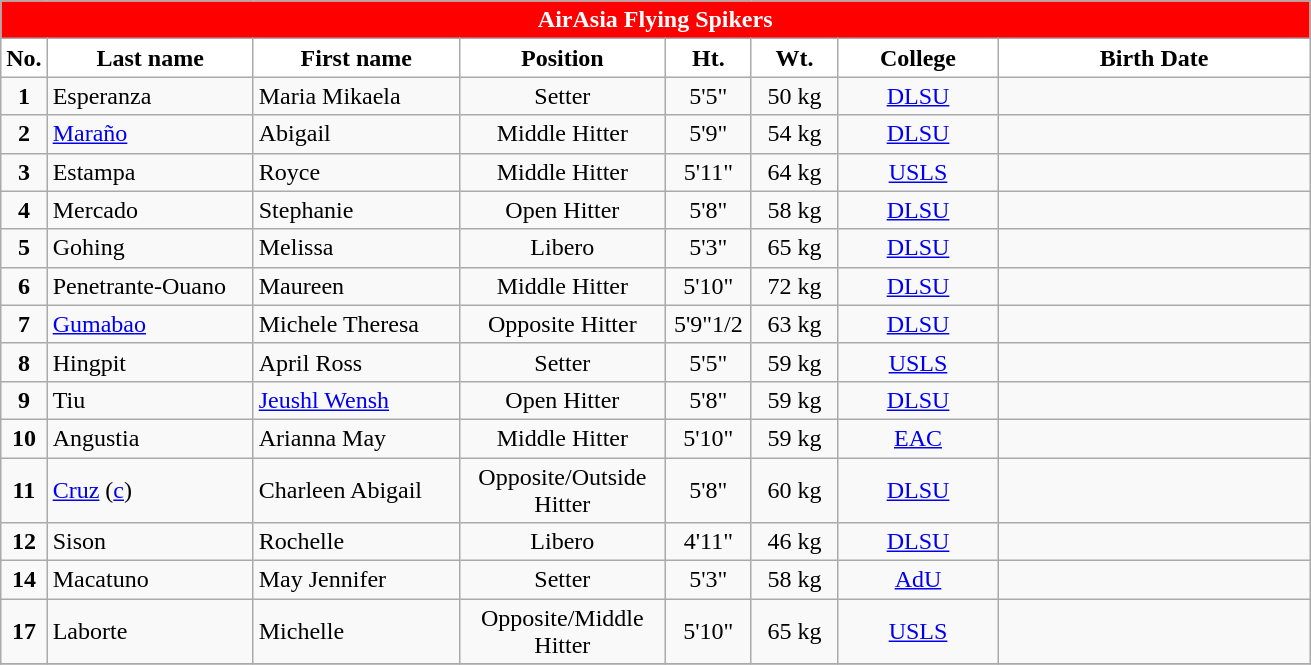<table class="wikitable" style="text-align:center;">
<tr>
<td colspan="8" style= "background: Red; color: White; text-align: center"><strong>AirAsia Flying Spikers</strong></td>
</tr>
<tr>
<th width=3px style="background: White; color: Black; text-align: center"><strong>No.</strong></th>
<th width=130px style="background: White; color: Black">Last name</th>
<th width=130px style="background: White; color: Black">First name</th>
<th width=130px style="background: White; color: Black">Position</th>
<th width=50px style="background: White; color: Black">Ht.</th>
<th width=50px style="background: White; color: Black">Wt.</th>
<th width=100px style="background: White; color: Black">College</th>
<th width=200px style="background: White; color: Black">Birth Date</th>
</tr>
<tr>
<td><strong>1</strong></td>
<td style="text-align: left">Esperanza</td>
<td style="text-align: left">Maria Mikaela</td>
<td>Setter</td>
<td>5'5"</td>
<td>50 kg</td>
<td><a href='#'>DLSU</a></td>
<td></td>
</tr>
<tr>
<td><strong>2</strong></td>
<td style="text-align: left"><a href='#'>Maraño</a></td>
<td style="text-align: left">Abigail</td>
<td>Middle Hitter</td>
<td>5'9"</td>
<td>54 kg</td>
<td><a href='#'>DLSU</a></td>
<td></td>
</tr>
<tr>
<td><strong>3</strong></td>
<td style="text-align: left">Estampa</td>
<td style="text-align: left">Royce</td>
<td>Middle Hitter</td>
<td>5'11"</td>
<td>64 kg</td>
<td><a href='#'>USLS</a></td>
<td></td>
</tr>
<tr>
<td><strong>4</strong></td>
<td style="text-align: left">Mercado</td>
<td style="text-align: left">Stephanie</td>
<td>Open Hitter</td>
<td>5'8"</td>
<td>58 kg</td>
<td><a href='#'>DLSU</a></td>
<td></td>
</tr>
<tr>
<td><strong>5</strong></td>
<td style="text-align: left">Gohing</td>
<td style="text-align: left">Melissa</td>
<td>Libero</td>
<td>5'3"</td>
<td>65 kg</td>
<td><a href='#'>DLSU</a></td>
<td></td>
</tr>
<tr>
<td><strong>6</strong></td>
<td style="text-align: left">Penetrante-Ouano</td>
<td style="text-align: left">Maureen</td>
<td>Middle Hitter</td>
<td>5'10"</td>
<td>72 kg</td>
<td><a href='#'>DLSU</a></td>
<td></td>
</tr>
<tr>
<td><strong>7</strong></td>
<td style="text-align: left"><a href='#'>Gumabao</a></td>
<td style="text-align: left">Michele Theresa</td>
<td>Opposite Hitter</td>
<td>5'9"1/2</td>
<td>63 kg</td>
<td><a href='#'>DLSU</a></td>
<td></td>
</tr>
<tr>
<td><strong>8</strong></td>
<td style="text-align: left">Hingpit</td>
<td style="text-align: left">April Ross</td>
<td>Setter</td>
<td>5'5"</td>
<td>59 kg</td>
<td><a href='#'>USLS</a></td>
<td></td>
</tr>
<tr>
<td><strong>9</strong></td>
<td style="text-align: left">Tiu</td>
<td style="text-align: left"><a href='#'>Jeushl Wensh</a></td>
<td>Open Hitter</td>
<td>5'8"</td>
<td>59 kg</td>
<td><a href='#'>DLSU</a></td>
<td></td>
</tr>
<tr>
<td><strong>10</strong></td>
<td style="text-align: left">Angustia</td>
<td style="text-align: left">Arianna May</td>
<td>Middle Hitter</td>
<td>5'10"</td>
<td>59 kg</td>
<td><a href='#'>EAC</a></td>
<td></td>
</tr>
<tr>
<td><strong>11</strong></td>
<td style="text-align: left"><a href='#'>Cruz</a> (<a href='#'>c</a>)</td>
<td style="text-align: left">Charleen Abigail</td>
<td>Opposite/Outside Hitter</td>
<td>5'8"</td>
<td>60 kg</td>
<td><a href='#'>DLSU</a></td>
<td></td>
</tr>
<tr>
<td><strong>12</strong></td>
<td style="text-align: left">Sison</td>
<td style="text-align: left">Rochelle</td>
<td>Libero</td>
<td>4'11"</td>
<td>46 kg</td>
<td><a href='#'>DLSU</a></td>
<td></td>
</tr>
<tr>
<td><strong>14</strong></td>
<td style="text-align: left">Macatuno</td>
<td style="text-align: left">May Jennifer</td>
<td>Setter</td>
<td>5'3"</td>
<td>58 kg</td>
<td><a href='#'>AdU</a></td>
<td></td>
</tr>
<tr>
<td><strong>17</strong></td>
<td style="text-align: left">Laborte</td>
<td style="text-align: left">Michelle</td>
<td>Opposite/Middle Hitter</td>
<td>5'10"</td>
<td>65 kg</td>
<td><a href='#'>USLS</a></td>
<td></td>
</tr>
<tr>
</tr>
</table>
